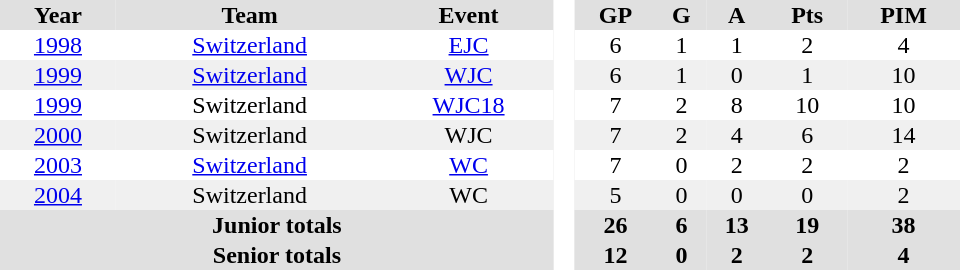<table border="0" cellpadding="1" cellspacing="0" style="text-align:center; width:40em">
<tr ALIGN="center" bgcolor="#e0e0e0">
<th>Year</th>
<th>Team</th>
<th>Event</th>
<th rowspan="99" bgcolor="#ffffff"> </th>
<th>GP</th>
<th>G</th>
<th>A</th>
<th>Pts</th>
<th>PIM</th>
</tr>
<tr>
<td><a href='#'>1998</a></td>
<td><a href='#'>Switzerland</a></td>
<td><a href='#'>EJC</a></td>
<td>6</td>
<td>1</td>
<td>1</td>
<td>2</td>
<td>4</td>
</tr>
<tr bgcolor="#f0f0f0">
<td><a href='#'>1999</a></td>
<td><a href='#'>Switzerland</a></td>
<td><a href='#'>WJC</a></td>
<td>6</td>
<td>1</td>
<td>0</td>
<td>1</td>
<td>10</td>
</tr>
<tr>
<td><a href='#'>1999</a></td>
<td>Switzerland</td>
<td><a href='#'>WJC18</a></td>
<td>7</td>
<td>2</td>
<td>8</td>
<td>10</td>
<td>10</td>
</tr>
<tr bgcolor="#f0f0f0">
<td><a href='#'>2000</a></td>
<td>Switzerland</td>
<td>WJC</td>
<td>7</td>
<td>2</td>
<td>4</td>
<td>6</td>
<td>14</td>
</tr>
<tr>
<td><a href='#'>2003</a></td>
<td><a href='#'>Switzerland</a></td>
<td><a href='#'>WC</a></td>
<td>7</td>
<td>0</td>
<td>2</td>
<td>2</td>
<td>2</td>
</tr>
<tr bgcolor="#f0f0f0">
<td><a href='#'>2004</a></td>
<td>Switzerland</td>
<td>WC</td>
<td>5</td>
<td>0</td>
<td>0</td>
<td>0</td>
<td>2</td>
</tr>
<tr bgcolor="#e0e0e0">
<th colspan=3>Junior totals</th>
<th>26</th>
<th>6</th>
<th>13</th>
<th>19</th>
<th>38</th>
</tr>
<tr bgcolor="#e0e0e0">
<th colspan=3>Senior totals</th>
<th>12</th>
<th>0</th>
<th>2</th>
<th>2</th>
<th>4</th>
</tr>
</table>
